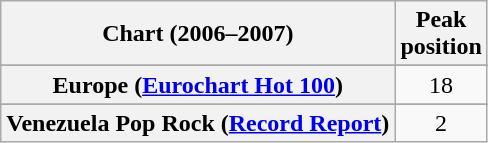<table class="wikitable sortable plainrowheaders" style="text-align:center">
<tr>
<th>Chart (2006–2007)</th>
<th>Peak<br>position</th>
</tr>
<tr>
</tr>
<tr>
</tr>
<tr>
</tr>
<tr>
</tr>
<tr>
<th scope="row">Europe (<a href='#'>Eurochart Hot 100</a>)</th>
<td>18</td>
</tr>
<tr>
</tr>
<tr>
</tr>
<tr>
</tr>
<tr>
</tr>
<tr>
</tr>
<tr>
</tr>
<tr>
</tr>
<tr>
</tr>
<tr>
</tr>
<tr>
</tr>
<tr>
</tr>
<tr>
</tr>
<tr>
<th scope="row">Venezuela Pop Rock (<a href='#'>Record Report</a>)</th>
<td>2</td>
</tr>
</table>
